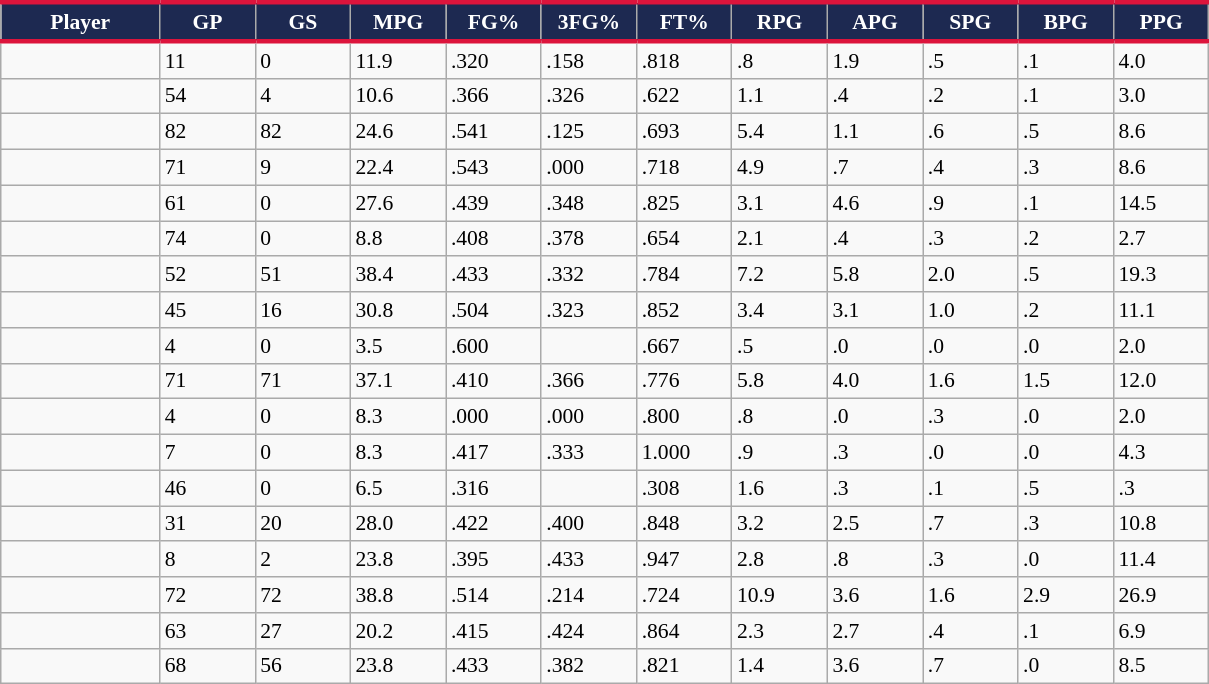<table class="wikitable sortable" style="font-size: 90%">
<tr>
<th style="background:#1D2951; color:#FFFFFF; border-top:#DC143C 3px solid; border-bottom:#DC143C 3px solid;" width="10%">Player</th>
<th style="background: #1D2951; color:#FFFFFF; border-top:#DC143C 3px solid; border-bottom:#DC143C 3px solid;" width="6%">GP</th>
<th style="background: #1D2951; color:#FFFFFF; border-top:#DC143C 3px solid; border-bottom:#DC143C 3px solid;" width="6%">GS</th>
<th style="background: #1D2951; color:#FFFFFF; border-top:#DC143C 3px solid; border-bottom:#DC143C 3px solid;" width="6%">MPG</th>
<th style="background: #1D2951; color:#FFFFFF; border-top:#DC143C 3px solid; border-bottom:#DC143C 3px solid;" width="6%">FG%</th>
<th style="background: #1D2951; color:#FFFFFF; border-top:#DC143C 3px solid; border-bottom:#DC143C 3px solid;" width="6%">3FG%</th>
<th style="background: #1D2951; color:#FFFFFF; border-top:#DC143C 3px solid; border-bottom:#DC143C 3px solid;" width="6%">FT%</th>
<th style="background: #1D2951; color:#FFFFFF; border-top:#DC143C 3px solid; border-bottom:#DC143C 3px solid;" width="6%">RPG</th>
<th style="background: #1D2951; color:#FFFFFF; border-top:#DC143C 3px solid; border-bottom:#DC143C 3px solid;" width="6%">APG</th>
<th style="background: #1D2951; color:#FFFFFF; border-top:#DC143C 3px solid; border-bottom:#DC143C 3px solid;" width="6%">SPG</th>
<th style="background: #1D2951; color:#FFFFFF; border-top:#DC143C 3px solid; border-bottom:#DC143C 3px solid;" width="6%">BPG</th>
<th style="background: #1D2951; color:#FFFFFF; border-top:#DC143C 3px solid; border-bottom:#DC143C 3px solid;" width="6%">PPG</th>
</tr>
<tr>
<td style="text-align:left;"></td>
<td>11</td>
<td>0</td>
<td>11.9</td>
<td>.320</td>
<td>.158</td>
<td>.818</td>
<td>.8</td>
<td>1.9</td>
<td>.5</td>
<td>.1</td>
<td>4.0</td>
</tr>
<tr>
<td style="text-align:left;"></td>
<td>54</td>
<td>4</td>
<td>10.6</td>
<td>.366</td>
<td>.326</td>
<td>.622</td>
<td>1.1</td>
<td>.4</td>
<td>.2</td>
<td>.1</td>
<td>3.0</td>
</tr>
<tr>
<td style="text-align:left;"></td>
<td>82</td>
<td>82</td>
<td>24.6</td>
<td>.541</td>
<td>.125</td>
<td>.693</td>
<td>5.4</td>
<td>1.1</td>
<td>.6</td>
<td>.5</td>
<td>8.6</td>
</tr>
<tr>
<td style="text-align:left;"></td>
<td>71</td>
<td>9</td>
<td>22.4</td>
<td>.543</td>
<td>.000</td>
<td>.718</td>
<td>4.9</td>
<td>.7</td>
<td>.4</td>
<td>.3</td>
<td>8.6</td>
</tr>
<tr>
<td style="text-align:left;"></td>
<td>61</td>
<td>0</td>
<td>27.6</td>
<td>.439</td>
<td>.348</td>
<td>.825</td>
<td>3.1</td>
<td>4.6</td>
<td>.9</td>
<td>.1</td>
<td>14.5</td>
</tr>
<tr>
<td style="text-align:left;"></td>
<td>74</td>
<td>0</td>
<td>8.8</td>
<td>.408</td>
<td>.378</td>
<td>.654</td>
<td>2.1</td>
<td>.4</td>
<td>.3</td>
<td>.2</td>
<td>2.7</td>
</tr>
<tr>
<td style="text-align:left;"></td>
<td>52</td>
<td>51</td>
<td>38.4</td>
<td>.433</td>
<td>.332</td>
<td>.784</td>
<td>7.2</td>
<td>5.8</td>
<td>2.0</td>
<td>.5</td>
<td>19.3</td>
</tr>
<tr>
<td style="text-align:left;"></td>
<td>45</td>
<td>16</td>
<td>30.8</td>
<td>.504</td>
<td>.323</td>
<td>.852</td>
<td>3.4</td>
<td>3.1</td>
<td>1.0</td>
<td>.2</td>
<td>11.1</td>
</tr>
<tr>
<td style="text-align:left;"></td>
<td>4</td>
<td>0</td>
<td>3.5</td>
<td>.600</td>
<td></td>
<td>.667</td>
<td>.5</td>
<td>.0</td>
<td>.0</td>
<td>.0</td>
<td>2.0</td>
</tr>
<tr>
<td style="text-align:left;"></td>
<td>71</td>
<td>71</td>
<td>37.1</td>
<td>.410</td>
<td>.366</td>
<td>.776</td>
<td>5.8</td>
<td>4.0</td>
<td>1.6</td>
<td>1.5</td>
<td>12.0</td>
</tr>
<tr>
<td style="text-align:left;"></td>
<td>4</td>
<td>0</td>
<td>8.3</td>
<td>.000</td>
<td>.000</td>
<td>.800</td>
<td>.8</td>
<td>.0</td>
<td>.3</td>
<td>.0</td>
<td>2.0</td>
</tr>
<tr>
<td style="text-align:left;"></td>
<td>7</td>
<td>0</td>
<td>8.3</td>
<td>.417</td>
<td>.333</td>
<td>1.000</td>
<td>.9</td>
<td>.3</td>
<td>.0</td>
<td>.0</td>
<td>4.3</td>
</tr>
<tr>
<td style="text-align:left;"></td>
<td>46</td>
<td>0</td>
<td>6.5</td>
<td>.316</td>
<td></td>
<td>.308</td>
<td>1.6</td>
<td>.3</td>
<td>.1</td>
<td>.5</td>
<td>.3</td>
</tr>
<tr>
<td style="text-align:left;"></td>
<td>31</td>
<td>20</td>
<td>28.0</td>
<td>.422</td>
<td>.400</td>
<td>.848</td>
<td>3.2</td>
<td>2.5</td>
<td>.7</td>
<td>.3</td>
<td>10.8</td>
</tr>
<tr>
<td style="text-align:left;"></td>
<td>8</td>
<td>2</td>
<td>23.8</td>
<td>.395</td>
<td>.433</td>
<td>.947</td>
<td>2.8</td>
<td>.8</td>
<td>.3</td>
<td>.0</td>
<td>11.4</td>
</tr>
<tr>
<td style="text-align:left;"></td>
<td>72</td>
<td>72</td>
<td>38.8</td>
<td>.514</td>
<td>.214</td>
<td>.724</td>
<td>10.9</td>
<td>3.6</td>
<td>1.6</td>
<td>2.9</td>
<td>26.9</td>
</tr>
<tr>
<td style="text-align:left;"></td>
<td>63</td>
<td>27</td>
<td>20.2</td>
<td>.415</td>
<td>.424</td>
<td>.864</td>
<td>2.3</td>
<td>2.7</td>
<td>.4</td>
<td>.1</td>
<td>6.9</td>
</tr>
<tr>
<td style="text-align:left;"></td>
<td>68</td>
<td>56</td>
<td>23.8</td>
<td>.433</td>
<td>.382</td>
<td>.821</td>
<td>1.4</td>
<td>3.6</td>
<td>.7</td>
<td>.0</td>
<td>8.5</td>
</tr>
</table>
